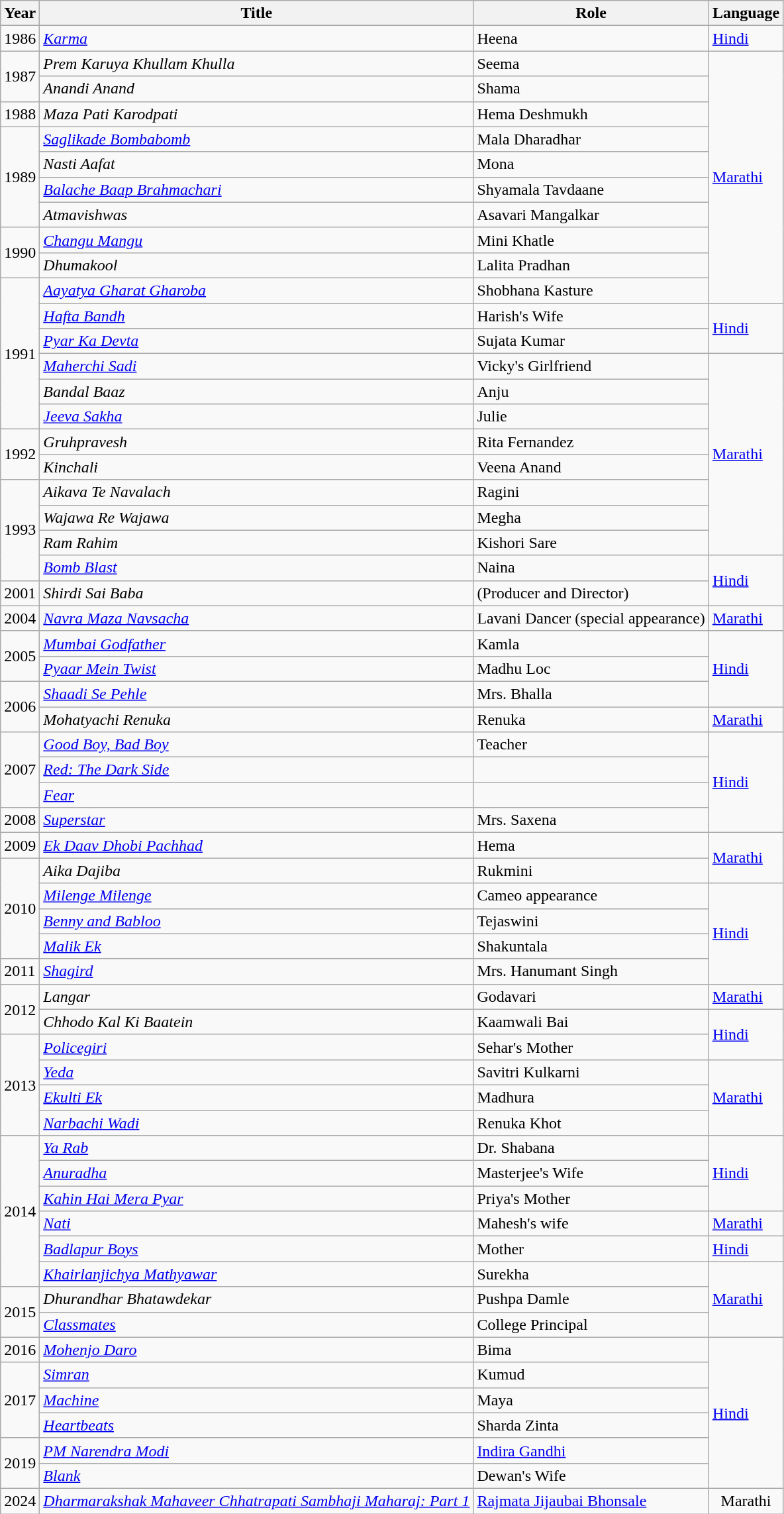<table class="wikitable">
<tr>
<th>Year</th>
<th>Title</th>
<th>Role</th>
<th>Language</th>
</tr>
<tr>
<td>1986</td>
<td><em><a href='#'>Karma</a></em></td>
<td>Heena</td>
<td><a href='#'>Hindi</a></td>
</tr>
<tr>
<td rowspan="2">1987</td>
<td><em>Prem Karuya Khullam Khulla</em></td>
<td>Seema</td>
<td rowspan="10"><a href='#'>Marathi</a></td>
</tr>
<tr>
<td><em>Anandi Anand</em></td>
<td>Shama</td>
</tr>
<tr>
<td>1988</td>
<td><em>Maza Pati Karodpati</em></td>
<td>Hema Deshmukh</td>
</tr>
<tr>
<td rowspan="4">1989</td>
<td><em><a href='#'>Saglikade Bombabomb</a></em></td>
<td>Mala Dharadhar</td>
</tr>
<tr>
<td><em>Nasti Aafat</em></td>
<td>Mona</td>
</tr>
<tr>
<td><em><a href='#'>Balache Baap Brahmachari</a></em></td>
<td>Shyamala Tavdaane</td>
</tr>
<tr>
<td><em>Atmavishwas</em></td>
<td>Asavari Mangalkar</td>
</tr>
<tr>
<td rowspan="2">1990</td>
<td><em><a href='#'>Changu Mangu</a></em></td>
<td>Mini Khatle</td>
</tr>
<tr>
<td><em>Dhumakool</em></td>
<td>Lalita Pradhan</td>
</tr>
<tr>
<td rowspan="6">1991</td>
<td><em><a href='#'>Aayatya Gharat Gharoba</a></em></td>
<td>Shobhana Kasture</td>
</tr>
<tr>
<td><em><a href='#'>Hafta Bandh</a></em></td>
<td>Harish's Wife</td>
<td rowspan="2"><a href='#'>Hindi</a></td>
</tr>
<tr>
<td><em><a href='#'>Pyar Ka Devta</a></em></td>
<td>Sujata Kumar</td>
</tr>
<tr>
<td><em><a href='#'>Maherchi Sadi</a></em></td>
<td>Vicky's Girlfriend</td>
<td rowspan="8"><a href='#'>Marathi</a></td>
</tr>
<tr>
<td><em>Bandal Baaz</em></td>
<td>Anju</td>
</tr>
<tr>
<td><em><a href='#'>Jeeva Sakha</a></em></td>
<td>Julie</td>
</tr>
<tr>
<td rowspan="2">1992</td>
<td><em>Gruhpravesh</em></td>
<td>Rita Fernandez</td>
</tr>
<tr>
<td><em>Kinchali</em></td>
<td>Veena Anand</td>
</tr>
<tr>
<td rowspan="4">1993</td>
<td><em>Aikava Te Navalach</em></td>
<td>Ragini</td>
</tr>
<tr>
<td><em>Wajawa Re Wajawa</em></td>
<td>Megha</td>
</tr>
<tr>
<td><em>Ram Rahim</em></td>
<td>Kishori Sare</td>
</tr>
<tr>
<td><em><a href='#'>Bomb Blast</a></em></td>
<td>Naina</td>
<td rowspan="2"><a href='#'>Hindi</a></td>
</tr>
<tr>
<td>2001</td>
<td><em>Shirdi Sai Baba</em></td>
<td>(Producer and Director)</td>
</tr>
<tr>
<td>2004</td>
<td><em><a href='#'>Navra Maza Navsacha</a></em></td>
<td>Lavani Dancer (special appearance)</td>
<td><a href='#'>Marathi</a></td>
</tr>
<tr>
<td rowspan="2">2005</td>
<td><em><a href='#'>Mumbai Godfather</a></em></td>
<td>Kamla</td>
<td rowspan="3"><a href='#'>Hindi</a></td>
</tr>
<tr>
<td><em><a href='#'>Pyaar Mein Twist</a></em></td>
<td>Madhu Loc</td>
</tr>
<tr>
<td rowspan="2">2006</td>
<td><em><a href='#'>Shaadi Se Pehle</a></em></td>
<td>Mrs. Bhalla</td>
</tr>
<tr>
<td><em>Mohatyachi Renuka</em></td>
<td>Renuka</td>
<td><a href='#'>Marathi</a></td>
</tr>
<tr>
<td rowspan="3">2007</td>
<td><em><a href='#'>Good Boy, Bad Boy</a></em></td>
<td>Teacher</td>
<td rowspan="4"><a href='#'>Hindi</a></td>
</tr>
<tr>
<td><em><a href='#'>Red: The Dark Side</a></em></td>
<td></td>
</tr>
<tr>
<td><em><a href='#'>Fear</a></em></td>
<td></td>
</tr>
<tr>
<td>2008</td>
<td><em><a href='#'>Superstar</a></em></td>
<td>Mrs. Saxena</td>
</tr>
<tr>
<td>2009</td>
<td><em><a href='#'>Ek Daav Dhobi Pachhad</a></em></td>
<td>Hema</td>
<td rowspan="2"><a href='#'>Marathi</a></td>
</tr>
<tr>
<td rowspan="4">2010</td>
<td><em>Aika Dajiba</em></td>
<td>Rukmini</td>
</tr>
<tr>
<td><em><a href='#'>Milenge Milenge</a></em></td>
<td>Cameo appearance</td>
<td rowspan="4"><a href='#'>Hindi</a></td>
</tr>
<tr>
<td><em><a href='#'>Benny and Babloo</a></em></td>
<td>Tejaswini</td>
</tr>
<tr>
<td><em><a href='#'>Malik Ek</a></em></td>
<td>Shakuntala</td>
</tr>
<tr>
<td>2011</td>
<td><em><a href='#'>Shagird</a></em></td>
<td>Mrs. Hanumant Singh</td>
</tr>
<tr>
<td rowspan="2">2012</td>
<td><em>Langar</em></td>
<td>Godavari</td>
<td><a href='#'>Marathi</a></td>
</tr>
<tr>
<td><em>Chhodo Kal Ki Baatein</em></td>
<td>Kaamwali Bai</td>
<td rowspan="2"><a href='#'>Hindi</a></td>
</tr>
<tr>
<td rowspan="4">2013</td>
<td><em><a href='#'>Policegiri</a></em></td>
<td>Sehar's Mother</td>
</tr>
<tr>
<td><em><a href='#'>Yeda</a></em></td>
<td>Savitri Kulkarni</td>
<td rowspan="3"><a href='#'>Marathi</a></td>
</tr>
<tr>
<td><em><a href='#'>Ekulti Ek</a></em></td>
<td>Madhura</td>
</tr>
<tr>
<td><em><a href='#'>Narbachi Wadi</a></em></td>
<td>Renuka Khot</td>
</tr>
<tr>
<td rowspan="6">2014</td>
<td><em><a href='#'>Ya Rab</a></em></td>
<td>Dr. Shabana</td>
<td rowspan="3"><a href='#'>Hindi</a></td>
</tr>
<tr>
<td><em><a href='#'>Anuradha</a></em></td>
<td>Masterjee's Wife</td>
</tr>
<tr>
<td><em><a href='#'>Kahin Hai Mera Pyar</a></em></td>
<td>Priya's Mother</td>
</tr>
<tr>
<td><em><a href='#'>Nati</a></em></td>
<td>Mahesh's wife</td>
<td><a href='#'>Marathi</a></td>
</tr>
<tr>
<td><em><a href='#'>Badlapur Boys</a></em></td>
<td>Mother</td>
<td><a href='#'>Hindi</a></td>
</tr>
<tr>
<td><em><a href='#'>Khairlanjichya Mathyawar</a></em></td>
<td>Surekha</td>
<td rowspan="3"><a href='#'>Marathi</a></td>
</tr>
<tr>
<td rowspan="2">2015</td>
<td><em>Dhurandhar Bhatawdekar</em></td>
<td>Pushpa Damle</td>
</tr>
<tr>
<td><em><a href='#'>Classmates</a></em></td>
<td>College Principal</td>
</tr>
<tr>
<td>2016</td>
<td><em><a href='#'>Mohenjo Daro</a></em></td>
<td>Bima</td>
<td rowspan="6"><a href='#'>Hindi</a></td>
</tr>
<tr>
<td rowspan="3">2017</td>
<td><em><a href='#'>Simran</a></em></td>
<td>Kumud</td>
</tr>
<tr>
<td><em><a href='#'>Machine</a></em></td>
<td>Maya</td>
</tr>
<tr>
<td><em><a href='#'>Heartbeats</a></em></td>
<td>Sharda Zinta</td>
</tr>
<tr>
<td rowspan="2">2019</td>
<td><em><a href='#'>PM Narendra Modi</a></em></td>
<td><a href='#'>Indira Gandhi</a></td>
</tr>
<tr>
<td><em><a href='#'>Blank</a></em></td>
<td>Dewan's Wife</td>
</tr>
<tr>
<td>2024</td>
<td><em><a href='#'>Dharmarakshak Mahaveer Chhatrapati Sambhaji Maharaj: Part 1</a></em></td>
<td><a href='#'>Rajmata Jijaubai Bhonsale</a></td>
<td style="text-align: center;">Marathi</td>
</tr>
</table>
